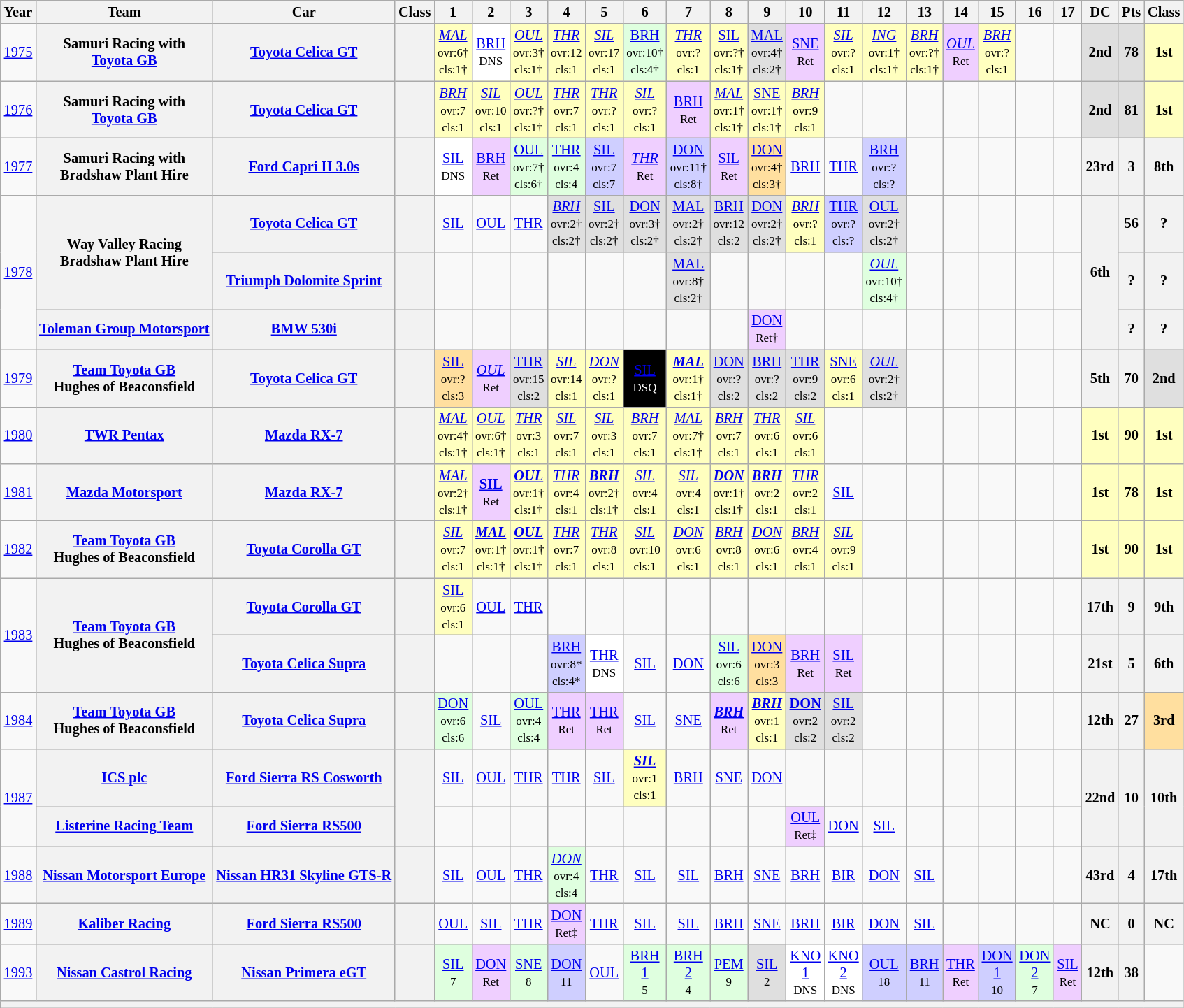<table class="wikitable" style="text-align:center; font-size:85%">
<tr>
<th>Year</th>
<th>Team</th>
<th>Car</th>
<th>Class</th>
<th>1</th>
<th>2</th>
<th>3</th>
<th>4</th>
<th>5</th>
<th>6</th>
<th>7</th>
<th>8</th>
<th>9</th>
<th>10</th>
<th>11</th>
<th>12</th>
<th>13</th>
<th>14</th>
<th>15</th>
<th>16</th>
<th>17</th>
<th>DC</th>
<th>Pts</th>
<th>Class</th>
</tr>
<tr>
<td><a href='#'>1975</a></td>
<th nowrap>Samuri Racing with<br><a href='#'>Toyota GB</a></th>
<th nowrap><a href='#'>Toyota Celica GT</a></th>
<th><span></span></th>
<td style="background:#FFFFBF;"><em><a href='#'>MAL</a></em><br><small>ovr:6†<br>cls:1†</small></td>
<td style="background:#FFFFFF;"><a href='#'>BRH</a><br><small>DNS</small></td>
<td style="background:#FFFFBF;"><em><a href='#'>OUL</a></em><br><small>ovr:3†<br>cls:1†</small></td>
<td style="background:#FFFFBF;"><em><a href='#'>THR</a></em><br><small>ovr:12<br>cls:1</small></td>
<td style="background:#FFFFBF;"><em><a href='#'>SIL</a></em><br><small>ovr:17<br>cls:1</small></td>
<td style="background:#DFFFDF;"><a href='#'>BRH</a><br><small>ovr:10†<br>cls:4†</small></td>
<td style="background:#FFFFBF;"><em><a href='#'>THR</a></em><br><small>ovr:?<br>cls:1</small></td>
<td style="background:#FFFFBF;"><a href='#'>SIL</a><br><small>ovr:?†<br>cls:1†</small></td>
<td style="background:#DFDFDF;"><a href='#'>MAL</a><br><small>ovr:4†<br>cls:2†</small></td>
<td style="background:#EFCFFF;"><a href='#'>SNE</a><br><small>Ret</small></td>
<td style="background:#FFFFBF;"><em><a href='#'>SIL</a></em><br><small>ovr:?<br>cls:1</small></td>
<td style="background:#FFFFBF;"><em><a href='#'>ING</a></em><br><small>ovr:1†<br>cls:1†</small></td>
<td style="background:#FFFFBF;"><em><a href='#'>BRH</a></em><br><small>ovr:?†<br>cls:1†</small></td>
<td style="background:#EFCFFF;"><em><a href='#'>OUL</a></em><br><small>Ret</small></td>
<td style="background:#FFFFBF;"><em><a href='#'>BRH</a></em><br><small>ovr:?<br>cls:1</small></td>
<td></td>
<td></td>
<td style="background:#DFDFDF;"><strong>2nd</strong></td>
<td style="background:#DFDFDF;"><strong>78</strong></td>
<td style="background:#FFFFBF;"><strong>1st</strong></td>
</tr>
<tr>
<td><a href='#'>1976</a></td>
<th nowrap>Samuri Racing with<br><a href='#'>Toyota GB</a></th>
<th nowrap><a href='#'>Toyota Celica GT</a></th>
<th><span></span></th>
<td style="background:#FFFFBF;"><em><a href='#'>BRH</a></em><br><small>ovr:7<br>cls:1</small></td>
<td style="background:#FFFFBF;"><em><a href='#'>SIL</a></em><br><small>ovr:10<br>cls:1</small></td>
<td style="background:#FFFFBF;"><em><a href='#'>OUL</a></em><br><small>ovr:?†<br>cls:1†</small></td>
<td style="background:#FFFFBF;"><em><a href='#'>THR</a></em><br><small>ovr:7<br>cls:1</small></td>
<td style="background:#FFFFBF;"><em><a href='#'>THR</a></em><br><small>ovr:?<br>cls:1</small></td>
<td style="background:#FFFFBF;"><em><a href='#'>SIL</a></em><br><small>ovr:?<br>cls:1</small></td>
<td style="background:#EFCFFF;"><a href='#'>BRH</a><br><small>Ret</small></td>
<td style="background:#FFFFBF;"><em><a href='#'>MAL</a></em><br><small>ovr:1†<br>cls:1†</small></td>
<td style="background:#FFFFBF;"><a href='#'>SNE</a><br><small>ovr:1†<br>cls:1†</small></td>
<td style="background:#FFFFBF;"><em><a href='#'>BRH</a></em><br><small>ovr:9<br>cls:1</small></td>
<td></td>
<td></td>
<td></td>
<td></td>
<td></td>
<td></td>
<td></td>
<td style="background:#DFDFDF;"><strong>2nd</strong></td>
<td style="background:#DFDFDF;"><strong>81</strong></td>
<td style="background:#FFFFBF;"><strong>1st</strong></td>
</tr>
<tr>
<td><a href='#'>1977</a></td>
<th nowrap>Samuri Racing with<br>Bradshaw Plant Hire</th>
<th nowrap><a href='#'>Ford Capri II 3.0s</a></th>
<th><span></span></th>
<td style="background:#FFFFFF;"><a href='#'>SIL</a><br><small>DNS</small></td>
<td style="background:#EFCFFF;"><a href='#'>BRH</a><br><small>Ret</small></td>
<td style="background:#DFFFDF;"><a href='#'>OUL</a><br><small>ovr:7†<br>cls:6†</small></td>
<td style="background:#DFFFDF;"><a href='#'>THR</a><br><small>ovr:4<br>cls:4</small></td>
<td style="background:#CFCFFF;"><a href='#'>SIL</a><br><small>ovr:7<br>cls:7</small></td>
<td style="background:#EFCFFF;"><em><a href='#'>THR</a></em><br><small>Ret</small></td>
<td style="background:#CFCFFF;"><a href='#'>DON</a><br><small>ovr:11†<br>cls:8†</small></td>
<td style="background:#EFCFFF;"><a href='#'>SIL</a><br><small>Ret</small></td>
<td style="background:#FFDF9F;"><a href='#'>DON</a><br><small>ovr:4†<br>cls:3†</small></td>
<td><a href='#'>BRH</a></td>
<td><a href='#'>THR</a></td>
<td style="background:#CFCFFF;"><a href='#'>BRH</a><br><small>ovr:?<br>cls:?</small></td>
<td></td>
<td></td>
<td></td>
<td></td>
<td></td>
<th>23rd</th>
<th>3</th>
<th>8th</th>
</tr>
<tr>
<td rowspan=3><a href='#'>1978</a></td>
<th rowspan=2 nowrap>Way Valley Racing<br>Bradshaw Plant Hire</th>
<th nowrap><a href='#'>Toyota Celica GT</a></th>
<th><span></span></th>
<td><a href='#'>SIL</a></td>
<td><a href='#'>OUL</a></td>
<td><a href='#'>THR</a></td>
<td style="background:#DFDFDF;"><em><a href='#'>BRH</a></em><br><small>ovr:2†<br>cls:2†</small></td>
<td style="background:#DFDFDF;"><a href='#'>SIL</a><br><small>ovr:2†<br>cls:2†</small></td>
<td style="background:#DFDFDF;"><a href='#'>DON</a><br><small>ovr:3†<br>cls:2†</small></td>
<td style="background:#DFDFDF;"><a href='#'>MAL</a><br><small>ovr:2†<br>cls:2†</small></td>
<td style="background:#DFDFDF;"><a href='#'>BRH</a><br><small>ovr:12<br>cls:2</small></td>
<td style="background:#DFDFDF;"><a href='#'>DON</a><br><small>ovr:2†<br>cls:2†</small></td>
<td style="background:#FFFFBF;"><em><a href='#'>BRH</a></em><br><small>ovr:?<br>cls:1</small></td>
<td style="background:#CFCFFF;"><a href='#'>THR</a><br><small>ovr:?<br>cls:?</small></td>
<td style="background:#DFDFDF;"><a href='#'>OUL</a><br><small>ovr:2†<br>cls:2†</small></td>
<td></td>
<td></td>
<td></td>
<td></td>
<td></td>
<th rowspan=3>6th</th>
<th>56</th>
<th>?</th>
</tr>
<tr>
<th nowrap><a href='#'>Triumph Dolomite Sprint</a></th>
<th><span></span></th>
<td></td>
<td></td>
<td></td>
<td></td>
<td></td>
<td></td>
<td style="background:#DFDFDF;"><a href='#'>MAL</a><br><small>ovr:8†<br>cls:2†</small></td>
<td></td>
<td></td>
<td></td>
<td></td>
<td style="background:#DFFFDF;"><em><a href='#'>OUL</a></em><br><small>ovr:10†<br>cls:4†</small></td>
<td></td>
<td></td>
<td></td>
<td></td>
<td></td>
<th>?</th>
<th>?</th>
</tr>
<tr>
<th nowrap><a href='#'>Toleman Group Motorsport</a></th>
<th nowrap><a href='#'>BMW 530i</a></th>
<th><span></span></th>
<td></td>
<td></td>
<td></td>
<td></td>
<td></td>
<td></td>
<td></td>
<td></td>
<td style="background:#EFCFFF;"><a href='#'>DON</a><br><small>Ret†</small></td>
<td></td>
<td></td>
<td></td>
<td></td>
<td></td>
<td></td>
<td></td>
<td></td>
<th>?</th>
<th>?</th>
</tr>
<tr>
<td><a href='#'>1979</a></td>
<th nowrap><a href='#'>Team Toyota GB</a><br>Hughes of Beaconsfield</th>
<th nowrap><a href='#'>Toyota Celica GT</a></th>
<th><span></span></th>
<td style="background:#FFDF9F;"><a href='#'>SIL</a><br><small>ovr:?<br>cls:3</small></td>
<td style="background:#EFCFFF;"><em><a href='#'>OUL</a></em><br><small>Ret</small></td>
<td style="background:#DFDFDF;"><a href='#'>THR</a><br><small>ovr:15<br>cls:2</small></td>
<td style="background:#FFFFBF;"><em><a href='#'>SIL</a></em><br><small>ovr:14<br>cls:1</small></td>
<td style="background:#FFFFBF;"><em><a href='#'>DON</a></em><br><small>ovr:?<br>cls:1</small></td>
<td style="background:#000000; color:white"><a href='#'><span>SIL</span></a><br><small>DSQ</small></td>
<td style="background:#FFFFBF;"><strong><em><a href='#'>MAL</a></em></strong><br><small>ovr:1†<br>cls:1†</small></td>
<td style="background:#DFDFDF;"><a href='#'>DON</a><br><small>ovr:?<br>cls:2</small></td>
<td style="background:#DFDFDF;"><a href='#'>BRH</a><br><small>ovr:?<br>cls:2</small></td>
<td style="background:#DFDFDF;"><a href='#'>THR</a><br><small>ovr:9<br>cls:2</small></td>
<td style="background:#FFFFBF;"><a href='#'>SNE</a><br><small>ovr:6<br>cls:1</small></td>
<td style="background:#DFDFDF;"><em><a href='#'>OUL</a></em><br><small>ovr:2†<br>cls:2†</small></td>
<td></td>
<td></td>
<td></td>
<td></td>
<td></td>
<th>5th</th>
<th>70</th>
<td style="background:#DFDFDF;"><strong>2nd</strong></td>
</tr>
<tr>
<td><a href='#'>1980</a></td>
<th nowrap><a href='#'>TWR Pentax</a></th>
<th nowrap><a href='#'>Mazda RX-7</a></th>
<th><span></span></th>
<td style="background:#FFFFBF;"><em><a href='#'>MAL</a></em><br><small>ovr:4†<br>cls:1†</small></td>
<td style="background:#FFFFBF;"><em><a href='#'>OUL</a></em><br><small>ovr:6†<br>cls:1†</small></td>
<td style="background:#FFFFBF;"><em><a href='#'>THR</a></em><br><small>ovr:3<br>cls:1</small></td>
<td style="background:#FFFFBF;"><em><a href='#'>SIL</a></em><br><small>ovr:7<br>cls:1</small></td>
<td style="background:#FFFFBF;"><em><a href='#'>SIL</a></em><br><small>ovr:3<br>cls:1</small></td>
<td style="background:#FFFFBF;"><em><a href='#'>BRH</a></em><br><small>ovr:7<br>cls:1</small></td>
<td style="background:#FFFFBF;"><em><a href='#'>MAL</a></em><br><small>ovr:7†<br>cls:1†</small></td>
<td style="background:#FFFFBF;"><em><a href='#'>BRH</a></em><br><small>ovr:7<br>cls:1</small></td>
<td style="background:#FFFFBF;"><em><a href='#'>THR</a></em><br><small>ovr:6<br>cls:1</small></td>
<td style="background:#FFFFBF;"><em><a href='#'>SIL</a></em><br><small>ovr:6<br>cls:1</small></td>
<td></td>
<td></td>
<td></td>
<td></td>
<td></td>
<td></td>
<td></td>
<td style="background:#FFFFBF;"><strong>1st</strong></td>
<td style="background:#FFFFBF;"><strong>90</strong></td>
<td style="background:#FFFFBF;"><strong>1st</strong></td>
</tr>
<tr>
<td><a href='#'>1981</a></td>
<th nowrap><a href='#'>Mazda Motorsport</a></th>
<th nowrap><a href='#'>Mazda RX-7</a></th>
<th><span></span></th>
<td style="background:#FFFFBF;"><em><a href='#'>MAL</a></em><br><small>ovr:2†<br>cls:1†</small></td>
<td style="background:#EFCFFF;"><strong><a href='#'>SIL</a></strong><br><small>Ret</small></td>
<td style="background:#FFFFBF;"><strong><em><a href='#'>OUL</a></em></strong><br><small>ovr:1†<br>cls:1†</small></td>
<td style="background:#FFFFBF;"><em><a href='#'>THR</a></em><br><small>ovr:4<br>cls:1</small></td>
<td style="background:#FFFFBF;"><strong><em><a href='#'>BRH</a></em></strong><br><small>ovr:2†<br>cls:1†</small></td>
<td style="background:#FFFFBF;"><em><a href='#'>SIL</a></em><br><small>ovr:4<br>cls:1</small></td>
<td style="background:#FFFFBF;"><em><a href='#'>SIL</a></em><br><small>ovr:4<br>cls:1</small></td>
<td style="background:#FFFFBF;"><strong><em><a href='#'>DON</a></em></strong><br><small>ovr:1†<br>cls:1†</small></td>
<td style="background:#FFFFBF;"><strong><em><a href='#'>BRH</a></em></strong><br><small>ovr:2<br>cls:1</small></td>
<td style="background:#FFFFBF;"><em><a href='#'>THR</a></em><br><small>ovr:2<br>cls:1</small></td>
<td><a href='#'>SIL</a></td>
<td></td>
<td></td>
<td></td>
<td></td>
<td></td>
<td></td>
<td style="background:#FFFFBF;"><strong>1st</strong></td>
<td style="background:#FFFFBF;"><strong>78</strong></td>
<td style="background:#FFFFBF;"><strong>1st</strong></td>
</tr>
<tr>
<td><a href='#'>1982</a></td>
<th nowrap><a href='#'>Team Toyota GB</a><br>Hughes of Beaconsfield</th>
<th nowrap><a href='#'>Toyota Corolla GT</a></th>
<th><span></span></th>
<td style="background:#FFFFBF;"><em><a href='#'>SIL</a></em><br><small>ovr:7<br>cls:1</small></td>
<td style="background:#FFFFBF;"><strong><em><a href='#'>MAL</a></em></strong><br><small>ovr:1†<br>cls:1†</small></td>
<td style="background:#FFFFBF;"><strong><em><a href='#'>OUL</a></em></strong><br><small>ovr:1†<br>cls:1†</small></td>
<td style="background:#FFFFBF;"><em><a href='#'>THR</a></em><br><small>ovr:7<br>cls:1</small></td>
<td style="background:#FFFFBF;"><em><a href='#'>THR</a></em><br><small>ovr:8<br>cls:1</small></td>
<td style="background:#FFFFBF;"><em><a href='#'>SIL</a></em><br><small>ovr:10<br>cls:1</small></td>
<td style="background:#FFFFBF;"><em><a href='#'>DON</a></em><br><small>ovr:6<br>cls:1</small></td>
<td style="background:#FFFFBF;"><em><a href='#'>BRH</a></em><br><small>ovr:8<br>cls:1</small></td>
<td style="background:#FFFFBF;"><em><a href='#'>DON</a></em><br><small>ovr:6<br>cls:1</small></td>
<td style="background:#FFFFBF;"><em><a href='#'>BRH</a></em><br><small>ovr:4<br>cls:1</small></td>
<td style="background:#FFFFBF;"><em><a href='#'>SIL</a></em><br><small>ovr:9<br>cls:1</small></td>
<td></td>
<td></td>
<td></td>
<td></td>
<td></td>
<td></td>
<td style="background:#FFFFBF;"><strong>1st</strong></td>
<td style="background:#FFFFBF;"><strong>90</strong></td>
<td style="background:#FFFFBF;"><strong>1st</strong></td>
</tr>
<tr>
<td rowspan=2><a href='#'>1983</a></td>
<th rowspan=2 nowrap><a href='#'>Team Toyota GB</a><br>Hughes of Beaconsfield</th>
<th nowrap><a href='#'>Toyota Corolla GT</a></th>
<th><span></span></th>
<td style="background:#FFFFBF;"><a href='#'>SIL</a><br><small>ovr:6<br>cls:1</small></td>
<td><a href='#'>OUL</a></td>
<td><a href='#'>THR</a></td>
<td></td>
<td></td>
<td></td>
<td></td>
<td></td>
<td></td>
<td></td>
<td></td>
<td></td>
<td></td>
<td></td>
<td></td>
<td></td>
<td></td>
<th>17th</th>
<th>9</th>
<th>9th</th>
</tr>
<tr>
<th nowrap><a href='#'>Toyota Celica Supra</a></th>
<th><span></span></th>
<td></td>
<td></td>
<td></td>
<td style="background:#CFCFFF;"><a href='#'>BRH</a><br><small>ovr:8*<br>cls:4*</small></td>
<td style="background:#FFFFFF;"><a href='#'>THR</a><br><small>DNS</small></td>
<td><a href='#'>SIL</a></td>
<td><a href='#'>DON</a></td>
<td style="background:#DFFFDF;"><a href='#'>SIL</a><br><small>ovr:6<br>cls:6</small></td>
<td style="background:#FFDF9F;"><a href='#'>DON</a><br><small>ovr:3<br>cls:3</small></td>
<td style="background:#EFCFFF;"><a href='#'>BRH</a><br><small>Ret</small></td>
<td style="background:#EFCFFF;"><a href='#'>SIL</a><br><small>Ret</small></td>
<td></td>
<td></td>
<td></td>
<td></td>
<td></td>
<td></td>
<th>21st</th>
<th>5</th>
<th>6th</th>
</tr>
<tr>
<td><a href='#'>1984</a></td>
<th nowrap><a href='#'>Team Toyota GB</a><br>Hughes of Beaconsfield</th>
<th nowrap><a href='#'>Toyota Celica Supra</a></th>
<th><span></span></th>
<td style="background:#DFFFDF;"><a href='#'>DON</a><br><small>ovr:6<br>cls:6</small></td>
<td><a href='#'>SIL</a></td>
<td style="background:#DFFFDF;"><a href='#'>OUL</a><br><small>ovr:4<br>cls:4</small></td>
<td style="background:#EFCFFF;"><a href='#'>THR</a><br><small>Ret</small></td>
<td style="background:#EFCFFF;"><a href='#'>THR</a><br><small>Ret</small></td>
<td><a href='#'>SIL</a></td>
<td><a href='#'>SNE</a></td>
<td style="background:#EFCFFF;"><strong><em><a href='#'>BRH</a></em></strong><br><small>Ret</small></td>
<td style="background:#FFFFBF;"><strong><em><a href='#'>BRH</a></em></strong><br><small>ovr:1<br>cls:1</small></td>
<td style="background:#DFDFDF;"><strong><a href='#'>DON</a></strong><br><small>ovr:2<br>cls:2</small></td>
<td style="background:#DFDFDF;"><a href='#'>SIL</a><br><small>ovr:2<br>cls:2</small></td>
<td></td>
<td></td>
<td></td>
<td></td>
<td></td>
<td></td>
<th>12th</th>
<th>27</th>
<td style="background:#FFDF9F;"><strong>3rd</strong></td>
</tr>
<tr>
<td rowspan=2><a href='#'>1987</a></td>
<th nowrap><a href='#'>ICS plc</a></th>
<th nowrap><a href='#'>Ford Sierra RS Cosworth</a></th>
<th rowspan=2><span></span></th>
<td><a href='#'>SIL</a></td>
<td><a href='#'>OUL</a></td>
<td><a href='#'>THR</a></td>
<td><a href='#'>THR</a></td>
<td><a href='#'>SIL</a></td>
<td style="background:#FFFFBF;"><strong><em><a href='#'>SIL</a></em></strong><br><small>ovr:1<br>cls:1</small></td>
<td><a href='#'>BRH</a></td>
<td><a href='#'>SNE</a></td>
<td><a href='#'>DON</a></td>
<td></td>
<td></td>
<td></td>
<td></td>
<td></td>
<td></td>
<td></td>
<td></td>
<th rowspan=2>22nd</th>
<th rowspan=2>10</th>
<th rowspan=2>10th</th>
</tr>
<tr>
<th nowrap><a href='#'>Listerine Racing Team</a></th>
<th nowrap><a href='#'>Ford Sierra RS500</a></th>
<td></td>
<td></td>
<td></td>
<td></td>
<td></td>
<td></td>
<td></td>
<td></td>
<td></td>
<td style="background:#EFCFFF;"><a href='#'>OUL</a><br><small>Ret‡</small></td>
<td><a href='#'>DON</a></td>
<td><a href='#'>SIL</a></td>
<td></td>
<td></td>
<td></td>
<td></td>
</tr>
<tr>
<td><a href='#'>1988</a></td>
<th nowrap><a href='#'>Nissan Motorsport Europe</a></th>
<th nowrap><a href='#'>Nissan HR31 Skyline GTS-R</a></th>
<th><span></span></th>
<td><a href='#'>SIL</a></td>
<td><a href='#'>OUL</a></td>
<td><a href='#'>THR</a></td>
<td style="background:#DFFFDF;"><em><a href='#'>DON</a></em><br><small>ovr:4<br>cls:4</small></td>
<td><a href='#'>THR</a></td>
<td><a href='#'>SIL</a></td>
<td><a href='#'>SIL</a></td>
<td><a href='#'>BRH</a></td>
<td><a href='#'>SNE</a></td>
<td><a href='#'>BRH</a></td>
<td><a href='#'>BIR</a></td>
<td><a href='#'>DON</a></td>
<td><a href='#'>SIL</a></td>
<td></td>
<td></td>
<td></td>
<td></td>
<th>43rd</th>
<th>4</th>
<th>17th</th>
</tr>
<tr>
<td><a href='#'>1989</a></td>
<th nowrap><a href='#'>Kaliber Racing</a></th>
<th nowrap><a href='#'>Ford Sierra RS500</a></th>
<th><span></span></th>
<td><a href='#'>OUL</a></td>
<td><a href='#'>SIL</a></td>
<td><a href='#'>THR</a></td>
<td style="background:#EFCFFF;"><a href='#'>DON</a><br><small>Ret‡</small></td>
<td><a href='#'>THR</a></td>
<td><a href='#'>SIL</a></td>
<td><a href='#'>SIL</a></td>
<td><a href='#'>BRH</a></td>
<td><a href='#'>SNE</a></td>
<td><a href='#'>BRH</a></td>
<td><a href='#'>BIR</a></td>
<td><a href='#'>DON</a></td>
<td><a href='#'>SIL</a></td>
<td></td>
<td></td>
<td></td>
<td></td>
<th>NC</th>
<th>0</th>
<th>NC</th>
</tr>
<tr>
<td><a href='#'>1993</a></td>
<th nowrap><a href='#'>Nissan Castrol Racing</a></th>
<th nowrap><a href='#'>Nissan Primera eGT</a></th>
<th></th>
<td style="background:#DFFFDF;"><a href='#'>SIL</a><br><small>7</small></td>
<td style="background:#EFCFFF;"><a href='#'>DON</a><br><small>Ret</small></td>
<td style="background:#DFFFDF;"><a href='#'>SNE</a><br><small>8</small></td>
<td style="background:#CFCFFF;"><a href='#'>DON</a><br><small>11</small></td>
<td><a href='#'>OUL</a></td>
<td style="background:#DFFFDF;"><a href='#'>BRH<br>1</a><br><small>5</small></td>
<td style="background:#DFFFDF;"><a href='#'>BRH<br>2</a><br><small>4</small></td>
<td style="background:#DFFFDF;"><a href='#'>PEM</a><br><small>9</small></td>
<td style="background:#DFDFDF;"><a href='#'>SIL</a><br><small>2</small></td>
<td style="background:#FFFFFF;"><a href='#'>KNO<br>1</a><br><small>DNS</small></td>
<td style="background:#FFFFFF;"><a href='#'>KNO<br>2</a><br><small>DNS</small></td>
<td style="background:#CFCFFF;"><a href='#'>OUL</a><br><small>18</small></td>
<td style="background:#CFCFFF;"><a href='#'>BRH</a><br><small>11</small></td>
<td style="background:#EFCFFF;"><a href='#'>THR</a><br><small>Ret</small></td>
<td style="background:#CFCFFF;"><a href='#'>DON<br>1</a><br><small>10</small></td>
<td style="background:#DFFFDF;"><a href='#'>DON<br>2</a><br><small>7</small></td>
<td style="background:#EFCFFF;"><a href='#'>SIL</a><br><small>Ret</small></td>
<th>12th</th>
<th>38</th>
<td></td>
</tr>
<tr>
<th colspan="24"></th>
</tr>
</table>
